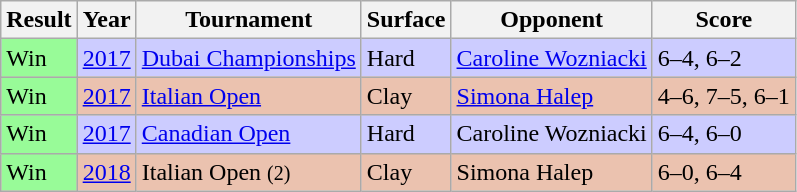<table class="sortable wikitable">
<tr>
<th>Result</th>
<th>Year</th>
<th>Tournament</th>
<th>Surface</th>
<th>Opponent</th>
<th class="unsortable">Score</th>
</tr>
<tr bgcolor=CCCCFF>
<td bgcolor=98FB98>Win</td>
<td><a href='#'>2017</a></td>
<td><a href='#'>Dubai Championships</a></td>
<td>Hard</td>
<td> <a href='#'>Caroline Wozniacki</a></td>
<td>6–4, 6–2</td>
</tr>
<tr bgcolor=EBC2AF>
<td bgcolor=98FB98>Win</td>
<td><a href='#'>2017</a></td>
<td><a href='#'>Italian Open</a></td>
<td>Clay</td>
<td> <a href='#'>Simona Halep</a></td>
<td>4–6, 7–5, 6–1</td>
</tr>
<tr bgcolor=CCCCFF>
<td bgcolor=98FB98>Win</td>
<td><a href='#'>2017</a></td>
<td><a href='#'>Canadian Open</a></td>
<td>Hard</td>
<td> Caroline Wozniacki</td>
<td>6–4, 6–0</td>
</tr>
<tr bgcolor=EBC2AF>
<td bgcolor=98FB98>Win</td>
<td><a href='#'>2018</a></td>
<td>Italian Open <small>(2)</small></td>
<td>Clay</td>
<td> Simona Halep</td>
<td>6–0, 6–4</td>
</tr>
</table>
